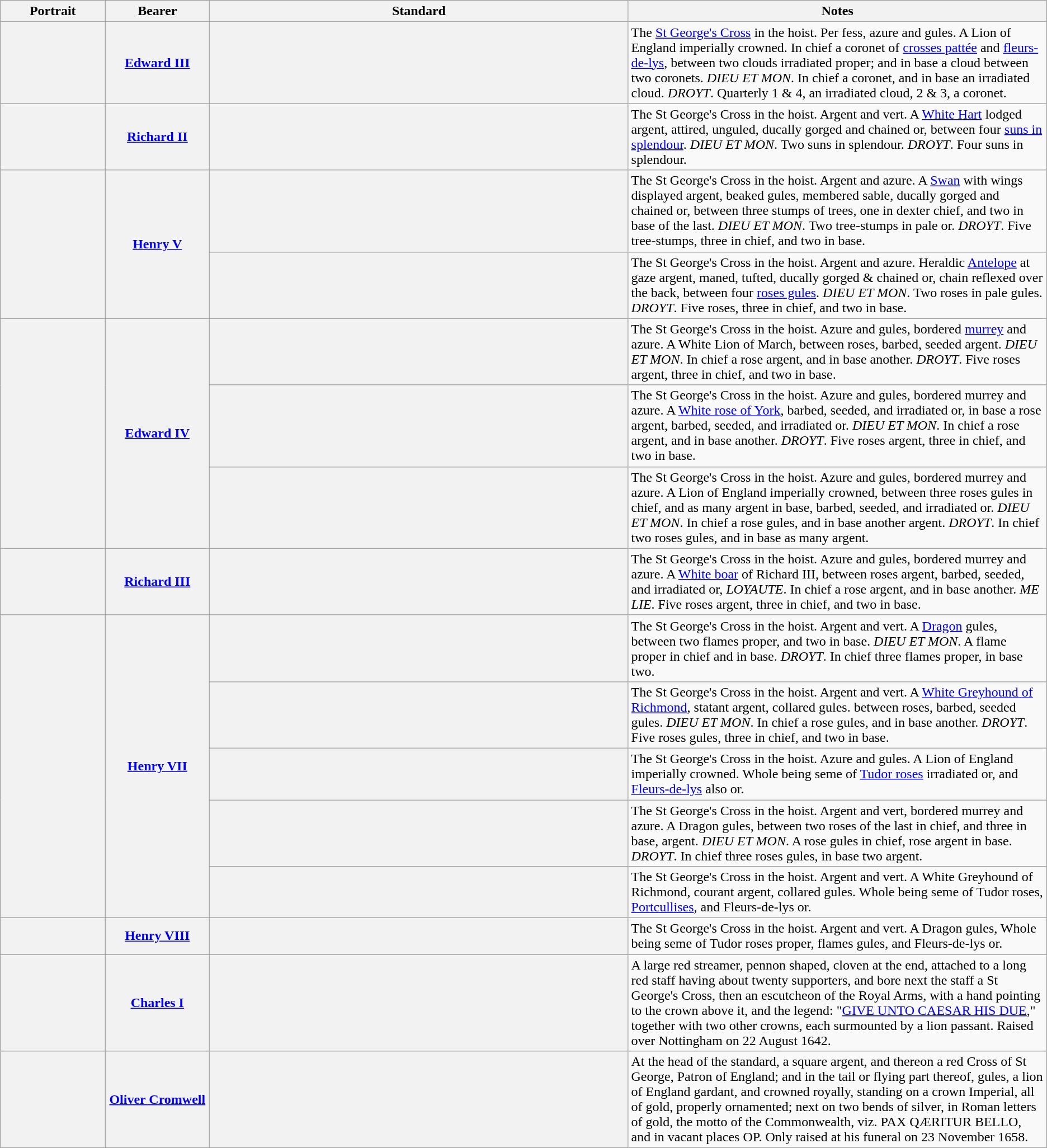<table class="wikitable">
<tr>
<th style="width:10%">Portrait</th>
<th style="width:10%">Bearer</th>
<th style="width:40%">Standard</th>
<th style="width:40%">Notes</th>
</tr>
<tr>
<th></th>
<th><a href='#'>Edward III</a></th>
<th></th>
<td>The <a href='#'>St George's Cross</a> in the hoist. Per fess, azure and gules. A Lion of England imperially crowned. In chief a coronet of <a href='#'>crosses pattée</a> and <a href='#'>fleurs-de-lys</a>, between two clouds irradiated proper; and in base a cloud between two coronets.  <em>DIEU ET MON</em>.  In chief a coronet, and in base an irradiated cloud.  <em>DROYT</em>.  Quarterly 1 & 4, an irradiated cloud, 2 & 3, a coronet.</td>
</tr>
<tr>
<th></th>
<th><a href='#'>Richard II</a></th>
<th></th>
<td>The St George's Cross in the hoist. Argent and vert. A <a href='#'>White Hart</a> lodged argent, attired, unguled, ducally gorged and chained or, between four <a href='#'>suns in splendour</a>.  <em>DIEU ET MON</em>.  Two suns in splendour.  <em>DROYT</em>. Four suns in splendour.</td>
</tr>
<tr>
<th rowspan="2"></th>
<th rowspan="2"><a href='#'>Henry V</a></th>
<th></th>
<td>The St George's Cross in the hoist. Argent and azure. A <a href='#'>Swan</a> with wings displayed argent, beaked gules, membered sable, ducally gorged and chained or, between three stumps of trees, one in dexter chief, and two in base of the last.  <em>DIEU ET MON</em>. Two tree-stumps in pale or.  <em>DROYT</em>. Five tree-stumps, three in chief, and two in base.</td>
</tr>
<tr>
<th></th>
<td>The St George's Cross in the hoist. Argent and azure. Heraldic <a href='#'>Antelope</a> at gaze argent, maned, tufted, ducally gorged & chained or, chain reflexed over the back, between four <a href='#'>roses gules</a>.  <em>DIEU ET MON</em>. Two roses in pale gules.  <em>DROYT</em>. Five roses, three in chief, and two in base.</td>
</tr>
<tr>
<th rowspan="3"></th>
<th rowspan="3"><a href='#'>Edward IV</a></th>
<th></th>
<td>The St George's Cross in the hoist. Azure and gules, bordered <a href='#'>murrey</a> and azure. A White Lion of March, between roses, barbed, seeded argent.  <em>DIEU ET MON</em>. In chief a rose argent, and in base another.  <em>DROYT</em>. Five roses argent, three in chief, and two in base.</td>
</tr>
<tr>
<th></th>
<td>The St George's Cross in the hoist. Azure and gules, bordered murrey and azure. A <a href='#'>White rose of York</a>, barbed, seeded, and irradiated or, in base a rose argent, barbed, seeded, and irradiated or. <em>DIEU ET MON</em>. In chief a rose argent, and in base another.  <em>DROYT</em>. Five roses argent, three in chief, and two in base.</td>
</tr>
<tr>
<th></th>
<td>The St George's Cross in the hoist. Azure and gules, bordered murrey and azure. A Lion of England imperially crowned, between three roses gules in chief, and as many argent in base, barbed, seeded, and irradiated or.  <em>DIEU ET MON</em>. In chief a rose gules, and in base another argent.  <em>DROYT</em>. In chief two roses gules, and in base as many argent.</td>
</tr>
<tr>
<th></th>
<th><a href='#'>Richard III</a></th>
<th></th>
<td>The St George's Cross in the hoist. Azure and gules, bordered murrey and azure. A <a href='#'>White boar</a> of Richard III, between roses argent, barbed, seeded, and irradiated or, <em>LOYAUTE</em>. In chief a rose argent, and in base another.  <em>ME LIE</em>. Five roses argent, three in chief, and two in base.</td>
</tr>
<tr>
<th rowspan="5"></th>
<th rowspan="5"><a href='#'>Henry VII</a></th>
<th></th>
<td>The St George's Cross in the hoist. Argent and vert. A <a href='#'>Dragon</a> gules, between two flames proper, and two in base.  <em>DIEU ET MON</em>. A flame proper in chief and in base.  <em>DROYT</em>. In chief three flames proper, in base two.</td>
</tr>
<tr>
<th></th>
<td>The St George's Cross in the hoist. Argent and vert. A <a href='#'>White Greyhound of Richmond</a>, statant argent, collared gules. between roses, barbed, seeded gules.  <em>DIEU ET MON</em>. In chief a rose gules, and in base another.  <em>DROYT</em>. Five roses gules, three in chief, and two in base.</td>
</tr>
<tr>
<th></th>
<td>The St George's Cross in the hoist. Azure and gules. A Lion of England imperially crowned. Whole being seme of <a href='#'>Tudor roses</a> irradiated or, and <a href='#'>Fleurs-de-lys</a> also or.</td>
</tr>
<tr>
<th></th>
<td>The St George's Cross in the hoist. Argent and vert, bordered murrey and azure. A Dragon gules, between two roses of the last in chief, and three in base, argent.  <em>DIEU ET MON</em>. A rose gules in chief, rose argent in base.  <em>DROYT</em>. In chief three roses gules, in base two argent.</td>
</tr>
<tr>
<th></th>
<td>The St George's Cross in the hoist. Argent and vert. A White Greyhound of Richmond, courant argent, collared gules. Whole being seme of Tudor roses, <a href='#'>Portcullises</a>, and Fleurs-de-lys or.</td>
</tr>
<tr>
<th></th>
<th><a href='#'>Henry VIII</a></th>
<th></th>
<td>The St George's Cross in the hoist. Argent and vert. A Dragon gules, Whole being seme of Tudor roses proper, flames gules, and Fleurs-de-lys or.</td>
</tr>
<tr>
<th></th>
<th><a href='#'>Charles I</a></th>
<th></th>
<td>A large red streamer, pennon shaped, cloven at the end, attached to a long red staff having about twenty supporters, and bore next the staff a St George's Cross, then an escutcheon of the Royal Arms, with a hand pointing to the crown above it, and the legend: "<a href='#'>GIVE UNTO CAESAR HIS DUE</a>," together with two other crowns, each surmounted by a lion passant. Raised over Nottingham on 22 August 1642.</td>
</tr>
<tr>
<th></th>
<th><a href='#'>Oliver Cromwell</a></th>
<th></th>
<td>At the head of the standard, a square argent, and thereon a red Cross of St George, Patron of England; and in the tail or flying part thereof, gules, a lion of England gardant, and crowned royally, standing on a crown Imperial, all of gold, properly ornamented; next on two bends of silver, in Roman letters of gold, the motto of the Commonwealth, viz. PAX QÆRITUR BELLO, and in vacant places OP. Only raised at his funeral on 23 November 1658.</td>
</tr>
</table>
